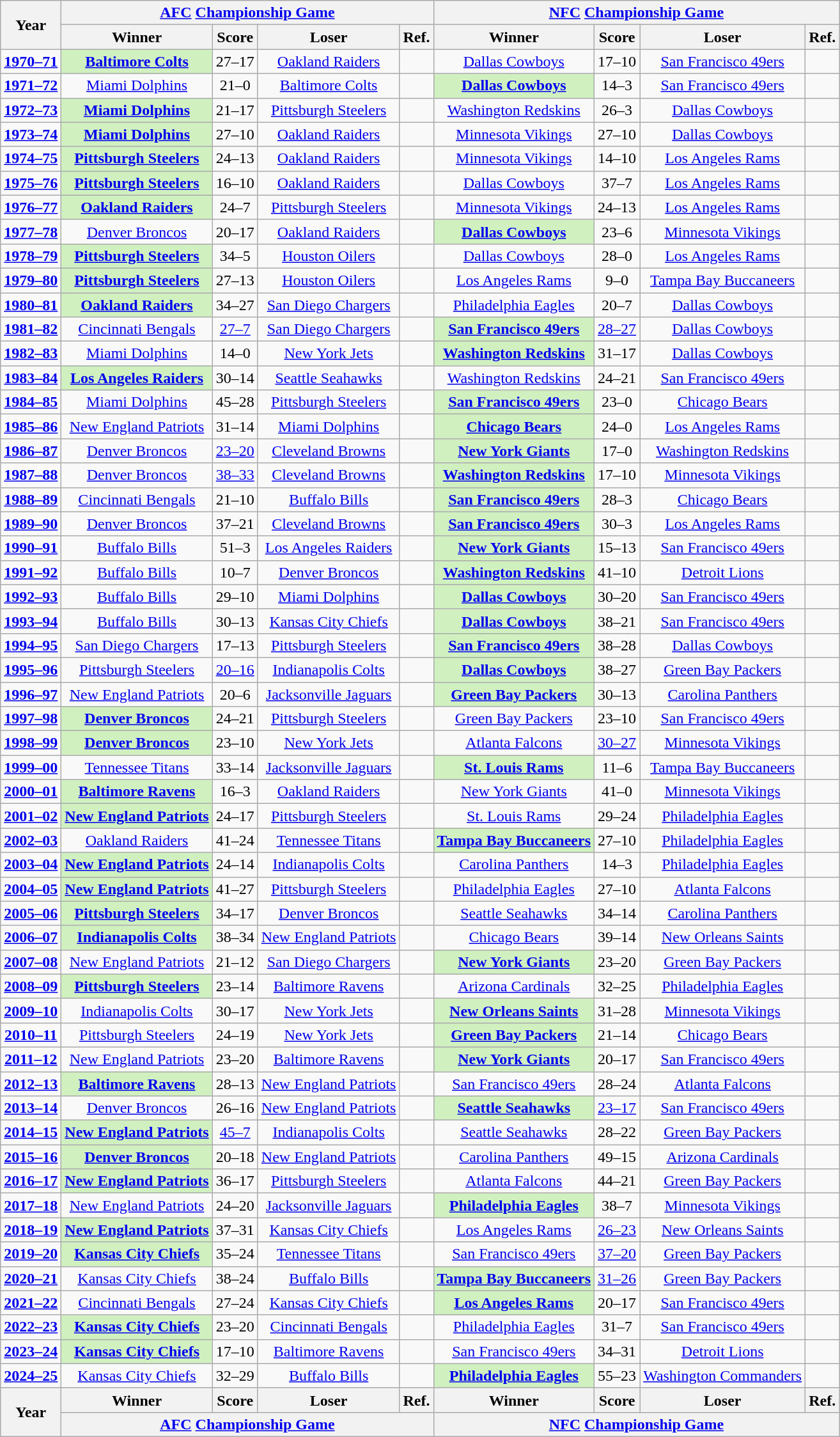<table class="wikitable sortable">
<tr>
<th rowspan="2">Year</th>
<th colspan="4"><a href='#'>AFC</a> <a href='#'>Championship Game</a></th>
<th colspan="4"><a href='#'>NFC</a> <a href='#'>Championship Game</a></th>
</tr>
<tr bgcolor="#efefef">
<th>Winner</th>
<th class="unsortable">Score</th>
<th>Loser</th>
<th class="unsortable">Ref.</th>
<th>Winner</th>
<th class="unsortable">Score</th>
<th>Loser</th>
<th class="unsortable">Ref.</th>
</tr>
<tr align="center">
<td><strong><a href='#'>1970–71</a></strong></td>
<td style=" background-color:#D0F0C0" data-sort-value="Indianapolis Colts"><a href='#'><strong>Baltimore Colts</strong></a></td>
<td>27–17</td>
<td data-sort-value="Las Vegas Raiders"><a href='#'>Oakland Raiders</a></td>
<td></td>
<td><a href='#'>Dallas Cowboys</a></td>
<td>17–10</td>
<td><a href='#'>San Francisco 49ers</a></td>
<td></td>
</tr>
<tr align="center">
<td><strong><a href='#'>1971–72</a></strong></td>
<td><a href='#'>Miami Dolphins</a></td>
<td>21–0</td>
<td data-sort-value="Indianapolis Colts"><a href='#'>Baltimore Colts</a></td>
<td></td>
<td style="background-color:#D0F0C0"><a href='#'><strong>Dallas Cowboys</strong></a></td>
<td>14–3</td>
<td><a href='#'>San Francisco 49ers</a></td>
<td></td>
</tr>
<tr align="center">
<td><strong><a href='#'>1972–73</a></strong></td>
<td style="background-color:#D0F0C0"><a href='#'><strong>Miami Dolphins</strong></a></td>
<td>21–17</td>
<td><a href='#'>Pittsburgh Steelers</a></td>
<td></td>
<td data-sort-value="Washington Commanders"><a href='#'>Washington Redskins</a></td>
<td>26–3</td>
<td><a href='#'>Dallas Cowboys</a></td>
<td></td>
</tr>
<tr align="center">
<td><strong><a href='#'>1973–74</a></strong></td>
<td style="background-color:#D0F0C0"><a href='#'><strong>Miami Dolphins</strong></a></td>
<td>27–10</td>
<td data-sort-value="Las Vegas Raiders"><a href='#'>Oakland Raiders</a></td>
<td></td>
<td><a href='#'>Minnesota Vikings</a></td>
<td>27–10</td>
<td><a href='#'>Dallas Cowboys</a></td>
<td></td>
</tr>
<tr align="center">
<td><strong><a href='#'>1974–75</a></strong></td>
<td style="background-color:#D0F0C0"><a href='#'><strong>Pittsburgh Steelers</strong></a></td>
<td>24–13</td>
<td data-sort-value="Las Vegas Raiders"><a href='#'>Oakland Raiders</a></td>
<td></td>
<td><a href='#'>Minnesota Vikings</a></td>
<td>14–10</td>
<td><a href='#'>Los Angeles Rams</a></td>
<td></td>
</tr>
<tr align="center">
<td><strong><a href='#'>1975–76</a></strong></td>
<td style="background-color:#D0F0C0"><a href='#'><strong>Pittsburgh Steelers</strong></a></td>
<td>16–10</td>
<td data-sort-value="Las Vegas Raiders"><a href='#'>Oakland Raiders</a></td>
<td></td>
<td><a href='#'>Dallas Cowboys</a></td>
<td>37–7</td>
<td><a href='#'>Los Angeles Rams</a></td>
<td></td>
</tr>
<tr align="center">
<td><strong><a href='#'>1976–77</a></strong></td>
<td style=" background-color:#D0F0C0" data-sort-value="Las Vegas Raiders"><a href='#'><strong>Oakland Raiders</strong></a></td>
<td>24–7</td>
<td><a href='#'>Pittsburgh Steelers</a></td>
<td></td>
<td><a href='#'>Minnesota Vikings</a></td>
<td>24–13</td>
<td><a href='#'>Los Angeles Rams</a></td>
<td></td>
</tr>
<tr align="center">
<td><strong><a href='#'>1977–78</a></strong></td>
<td><a href='#'>Denver Broncos</a></td>
<td>20–17</td>
<td data-sort-value="Las Vegas Raiders"><a href='#'>Oakland Raiders</a></td>
<td></td>
<td style="background-color:#D0F0C0"><a href='#'><strong>Dallas Cowboys</strong></a></td>
<td>23–6</td>
<td><a href='#'>Minnesota Vikings</a></td>
<td></td>
</tr>
<tr align="center">
<td><strong><a href='#'>1978–79</a></strong></td>
<td style="background-color:#D0F0C0"><a href='#'><strong>Pittsburgh Steelers</strong></a></td>
<td>34–5</td>
<td data-sort-value="Tennessee Titans"><a href='#'>Houston Oilers</a></td>
<td></td>
<td><a href='#'>Dallas Cowboys</a></td>
<td>28–0</td>
<td><a href='#'>Los Angeles Rams</a></td>
<td></td>
</tr>
<tr align="center">
<td><strong><a href='#'>1979–80</a></strong></td>
<td style="background-color:#D0F0C0"><a href='#'><strong>Pittsburgh Steelers</strong></a></td>
<td>27–13</td>
<td data-sort-value="Tennessee Titans"><a href='#'>Houston Oilers</a></td>
<td></td>
<td><a href='#'>Los Angeles Rams</a></td>
<td>9–0</td>
<td><a href='#'>Tampa Bay Buccaneers</a></td>
<td></td>
</tr>
<tr align="center">
<td><strong><a href='#'>1980–81</a></strong></td>
<td style=" background-color:#D0F0C0" data-sort-value="Las Vegas Raiders"><a href='#'><strong>Oakland Raiders</strong></a></td>
<td>34–27</td>
<td data-sort-value="Los Angeles Chargers"><a href='#'>San Diego Chargers</a></td>
<td></td>
<td><a href='#'>Philadelphia Eagles</a></td>
<td>20–7</td>
<td><a href='#'>Dallas Cowboys</a></td>
<td></td>
</tr>
<tr align="center">
<td><strong><a href='#'>1981–82</a></strong></td>
<td><a href='#'>Cincinnati Bengals</a></td>
<td><a href='#'>27–7</a></td>
<td data-sort-value="Los Angeles Chargers"><a href='#'>San Diego Chargers</a></td>
<td></td>
<td style="background-color:#D0F0C0"><a href='#'><strong>San Francisco 49ers</strong></a></td>
<td><a href='#'>28–27</a></td>
<td><a href='#'>Dallas Cowboys</a></td>
<td></td>
</tr>
<tr align="center">
<td><strong><a href='#'>1982–83</a></strong></td>
<td><a href='#'>Miami Dolphins</a></td>
<td>14–0</td>
<td><a href='#'>New York Jets</a></td>
<td></td>
<td data-sort-value="Washington Commanders" style="background-color:#D0F0C0"><a href='#'><strong>Washington Redskins</strong></a></td>
<td>31–17</td>
<td><a href='#'>Dallas Cowboys</a></td>
<td></td>
</tr>
<tr align="center">
<td><strong><a href='#'>1983–84</a></strong></td>
<td style=" background-color:#D0F0C0" data-sort-value="Las Vegas Raiders"><a href='#'><strong>Los Angeles Raiders</strong></a></td>
<td>30–14</td>
<td><a href='#'>Seattle Seahawks</a></td>
<td></td>
<td data-sort-value="Washington Commanders"><a href='#'>Washington Redskins</a></td>
<td>24–21</td>
<td><a href='#'>San Francisco 49ers</a></td>
<td></td>
</tr>
<tr align="center">
<td><strong><a href='#'>1984–85</a></strong></td>
<td><a href='#'>Miami Dolphins</a></td>
<td>45–28</td>
<td><a href='#'>Pittsburgh Steelers</a></td>
<td></td>
<td style="background-color:#D0F0C0"><a href='#'><strong>San Francisco 49ers</strong></a></td>
<td>23–0</td>
<td><a href='#'>Chicago Bears</a></td>
<td></td>
</tr>
<tr align="center">
<td><strong><a href='#'>1985–86</a></strong></td>
<td><a href='#'>New England Patriots</a></td>
<td>31–14</td>
<td><a href='#'>Miami Dolphins</a></td>
<td></td>
<td style="background-color:#D0F0C0"><a href='#'><strong>Chicago Bears</strong></a></td>
<td>24–0</td>
<td><a href='#'>Los Angeles Rams</a></td>
<td></td>
</tr>
<tr align="center">
<td><strong><a href='#'>1986–87</a></strong></td>
<td><a href='#'>Denver Broncos</a></td>
<td><a href='#'>23–20 </a></td>
<td><a href='#'>Cleveland Browns</a></td>
<td></td>
<td style="background-color:#D0F0C0"><a href='#'><strong>New York Giants</strong></a></td>
<td>17–0</td>
<td data-sort-value="Washington Commanders"><a href='#'>Washington Redskins</a></td>
<td></td>
</tr>
<tr align="center">
<td><strong><a href='#'>1987–88</a></strong></td>
<td><a href='#'>Denver Broncos</a></td>
<td><a href='#'>38–33</a></td>
<td><a href='#'>Cleveland Browns</a></td>
<td></td>
<td data-sort-value="Washington Commanders" style="background-color:#D0F0C0"><a href='#'><strong>Washington Redskins</strong></a></td>
<td>17–10</td>
<td><a href='#'>Minnesota Vikings</a></td>
<td></td>
</tr>
<tr align="center">
<td><strong><a href='#'>1988–89</a></strong></td>
<td><a href='#'>Cincinnati Bengals</a></td>
<td>21–10</td>
<td><a href='#'>Buffalo Bills</a></td>
<td></td>
<td style="background-color:#D0F0C0"><a href='#'><strong>San Francisco 49ers</strong></a></td>
<td>28–3</td>
<td><a href='#'>Chicago Bears</a></td>
<td></td>
</tr>
<tr align="center">
<td><strong><a href='#'>1989–90</a></strong></td>
<td><a href='#'>Denver Broncos</a></td>
<td>37–21</td>
<td><a href='#'>Cleveland Browns</a></td>
<td></td>
<td style="background-color:#D0F0C0"><a href='#'><strong>San Francisco 49ers</strong></a></td>
<td>30–3</td>
<td><a href='#'>Los Angeles Rams</a></td>
<td></td>
</tr>
<tr align="center">
<td><strong><a href='#'>1990–91</a></strong></td>
<td><a href='#'>Buffalo Bills</a></td>
<td>51–3</td>
<td data-sort-value="Las Vegas Raiders"><a href='#'>Los Angeles Raiders</a></td>
<td></td>
<td style="background-color:#D0F0C0"><a href='#'><strong>New York Giants</strong></a></td>
<td>15–13</td>
<td><a href='#'>San Francisco 49ers</a></td>
<td></td>
</tr>
<tr align="center">
<td><strong><a href='#'>1991–92</a></strong></td>
<td><a href='#'>Buffalo Bills</a></td>
<td>10–7</td>
<td><a href='#'>Denver Broncos</a></td>
<td></td>
<td data-sort-value="Washington Commanders" style="background-color:#D0F0C0"><a href='#'><strong>Washington Redskins</strong></a></td>
<td>41–10</td>
<td><a href='#'>Detroit Lions</a></td>
<td></td>
</tr>
<tr align="center">
<td><strong><a href='#'>1992–93</a></strong></td>
<td><a href='#'>Buffalo Bills</a></td>
<td>29–10</td>
<td><a href='#'>Miami Dolphins</a></td>
<td></td>
<td style="background-color:#D0F0C0"><a href='#'><strong>Dallas Cowboys</strong></a></td>
<td>30–20</td>
<td><a href='#'>San Francisco 49ers</a></td>
<td></td>
</tr>
<tr align="center">
<td><strong><a href='#'>1993–94</a></strong></td>
<td><a href='#'>Buffalo Bills</a></td>
<td>30–13</td>
<td><a href='#'>Kansas City Chiefs</a></td>
<td></td>
<td style="background-color:#D0F0C0"><a href='#'><strong>Dallas Cowboys</strong></a></td>
<td>38–21</td>
<td><a href='#'>San Francisco 49ers</a></td>
<td></td>
</tr>
<tr align="center">
<td><strong><a href='#'>1994–95</a></strong></td>
<td data-sort-value="Los Angeles Chargers"><a href='#'>San Diego Chargers</a></td>
<td>17–13</td>
<td><a href='#'>Pittsburgh Steelers</a></td>
<td></td>
<td style="background-color:#D0F0C0"><a href='#'><strong>San Francisco 49ers</strong></a></td>
<td>38–28</td>
<td><a href='#'>Dallas Cowboys</a></td>
<td></td>
</tr>
<tr align="center">
<td><strong><a href='#'>1995–96</a></strong></td>
<td><a href='#'>Pittsburgh Steelers</a></td>
<td><a href='#'>20–16</a></td>
<td><a href='#'>Indianapolis Colts</a></td>
<td></td>
<td style="background-color:#D0F0C0"><a href='#'><strong>Dallas Cowboys</strong></a></td>
<td>38–27</td>
<td><a href='#'>Green Bay Packers</a></td>
<td></td>
</tr>
<tr align="center">
<td><strong><a href='#'>1996–97</a></strong></td>
<td><a href='#'>New England Patriots</a></td>
<td>20–6</td>
<td><a href='#'>Jacksonville Jaguars</a></td>
<td></td>
<td style="background-color:#D0F0C0"><a href='#'><strong>Green Bay Packers</strong></a></td>
<td>30–13</td>
<td><a href='#'>Carolina Panthers</a></td>
<td></td>
</tr>
<tr align="center">
<td><strong><a href='#'>1997–98</a></strong></td>
<td style="background-color:#D0F0C0"><a href='#'><strong>Denver Broncos</strong></a></td>
<td>24–21</td>
<td><a href='#'>Pittsburgh Steelers</a></td>
<td></td>
<td><a href='#'>Green Bay Packers</a></td>
<td>23–10</td>
<td><a href='#'>San Francisco 49ers</a></td>
<td></td>
</tr>
<tr align="center">
<td><strong><a href='#'>1998–99</a></strong></td>
<td style="background-color:#D0F0C0"><a href='#'><strong>Denver Broncos</strong></a></td>
<td>23–10</td>
<td><a href='#'>New York Jets</a></td>
<td></td>
<td><a href='#'>Atlanta Falcons</a></td>
<td><a href='#'>30–27 </a></td>
<td><a href='#'>Minnesota Vikings</a></td>
<td></td>
</tr>
<tr align="center">
<td><strong><a href='#'>1999–00</a></strong></td>
<td><a href='#'>Tennessee Titans</a></td>
<td>33–14</td>
<td><a href='#'>Jacksonville Jaguars</a></td>
<td></td>
<td style=" background-color:#D0F0C0" data-sort-value="Los Angeles Rams"><a href='#'><strong>St. Louis Rams</strong></a></td>
<td>11–6</td>
<td><a href='#'>Tampa Bay Buccaneers</a></td>
<td></td>
</tr>
<tr align="center">
<td><strong><a href='#'>2000–01</a></strong></td>
<td style="background-color:#D0F0C0"><a href='#'><strong>Baltimore Ravens</strong></a></td>
<td>16–3</td>
<td data-sort-value="Las Vegas Raiders"><a href='#'>Oakland Raiders</a></td>
<td></td>
<td><a href='#'>New York Giants</a></td>
<td>41–0</td>
<td><a href='#'>Minnesota Vikings</a></td>
<td></td>
</tr>
<tr align="center">
<td><strong><a href='#'>2001–02</a></strong></td>
<td style="background-color:#D0F0C0"><a href='#'><strong>New England Patriots</strong></a></td>
<td>24–17</td>
<td><a href='#'>Pittsburgh Steelers</a></td>
<td></td>
<td data-sort-value="Los Angeles Rams"><a href='#'>St. Louis Rams</a></td>
<td>29–24</td>
<td><a href='#'>Philadelphia Eagles</a></td>
<td></td>
</tr>
<tr align="center">
<td><strong><a href='#'>2002–03</a></strong></td>
<td data-sort-value="Las Vegas Raiders"><a href='#'>Oakland Raiders</a></td>
<td>41–24</td>
<td><a href='#'>Tennessee Titans</a></td>
<td></td>
<td style="background-color:#D0F0C0"><a href='#'><strong>Tampa Bay Buccaneers</strong></a></td>
<td>27–10</td>
<td><a href='#'>Philadelphia Eagles</a></td>
<td></td>
</tr>
<tr align="center">
<td><strong><a href='#'>2003–04</a></strong></td>
<td style="background-color:#D0F0C0"><a href='#'><strong>New England Patriots</strong></a></td>
<td>24–14</td>
<td><a href='#'>Indianapolis Colts</a></td>
<td></td>
<td><a href='#'>Carolina Panthers</a></td>
<td>14–3</td>
<td><a href='#'>Philadelphia Eagles</a></td>
<td></td>
</tr>
<tr align="center">
<td><strong><a href='#'>2004–05</a></strong></td>
<td style="background-color:#D0F0C0"><a href='#'><strong>New England Patriots</strong></a></td>
<td>41–27</td>
<td><a href='#'>Pittsburgh Steelers</a></td>
<td></td>
<td><a href='#'>Philadelphia Eagles</a></td>
<td>27–10</td>
<td><a href='#'>Atlanta Falcons</a></td>
<td></td>
</tr>
<tr align="center">
<td><strong><a href='#'>2005–06</a></strong></td>
<td style="background-color:#D0F0C0"><a href='#'><strong>Pittsburgh Steelers</strong></a></td>
<td>34–17</td>
<td><a href='#'>Denver Broncos</a></td>
<td></td>
<td><a href='#'>Seattle Seahawks</a></td>
<td>34–14</td>
<td><a href='#'>Carolina Panthers</a></td>
<td></td>
</tr>
<tr align="center">
<td><strong><a href='#'>2006–07</a></strong></td>
<td style="background-color:#D0F0C0"><a href='#'><strong>Indianapolis Colts</strong></a></td>
<td>38–34</td>
<td><a href='#'>New England Patriots</a></td>
<td></td>
<td><a href='#'>Chicago Bears</a></td>
<td>39–14</td>
<td><a href='#'>New Orleans Saints</a></td>
<td></td>
</tr>
<tr align="center">
<td><strong><a href='#'>2007–08</a></strong></td>
<td><a href='#'>New England Patriots</a></td>
<td>21–12</td>
<td data-sort-value="Los Angeles Chargers"><a href='#'>San Diego Chargers</a></td>
<td></td>
<td style="background-color:#D0F0C0"><a href='#'><strong>New York Giants</strong></a></td>
<td>23–20 </td>
<td><a href='#'>Green Bay Packers</a></td>
<td></td>
</tr>
<tr align="center">
<td><strong><a href='#'>2008–09</a></strong></td>
<td style="background-color:#D0F0C0"><a href='#'><strong>Pittsburgh Steelers</strong></a></td>
<td>23–14</td>
<td><a href='#'>Baltimore Ravens</a></td>
<td></td>
<td><a href='#'>Arizona Cardinals</a></td>
<td>32–25</td>
<td><a href='#'>Philadelphia Eagles</a></td>
<td></td>
</tr>
<tr align="center">
<td><strong><a href='#'>2009–10</a></strong></td>
<td><a href='#'>Indianapolis Colts</a></td>
<td>30–17</td>
<td><a href='#'>New York Jets</a></td>
<td></td>
<td style="background-color:#D0F0C0"><a href='#'><strong>New Orleans Saints</strong></a></td>
<td>31–28 </td>
<td><a href='#'>Minnesota Vikings</a></td>
<td></td>
</tr>
<tr align="center">
<td><strong><a href='#'>2010–11</a></strong></td>
<td><a href='#'>Pittsburgh Steelers</a></td>
<td>24–19</td>
<td><a href='#'>New York Jets</a></td>
<td></td>
<td style="background-color:#D0F0C0"><a href='#'><strong>Green Bay Packers</strong></a></td>
<td>21–14</td>
<td><a href='#'>Chicago Bears</a></td>
<td></td>
</tr>
<tr align="center">
<td><strong><a href='#'>2011–12</a></strong></td>
<td><a href='#'>New England Patriots</a></td>
<td>23–20</td>
<td><a href='#'>Baltimore Ravens</a></td>
<td></td>
<td style="background-color:#D0F0C0"><a href='#'><strong>New York Giants</strong></a></td>
<td>20–17 </td>
<td><a href='#'>San Francisco 49ers</a></td>
<td></td>
</tr>
<tr align="center">
<td><strong><a href='#'>2012–13</a></strong></td>
<td style="background-color:#D0F0C0"><a href='#'><strong>Baltimore Ravens</strong></a></td>
<td>28–13</td>
<td><a href='#'>New England Patriots</a></td>
<td></td>
<td><a href='#'>San Francisco 49ers</a></td>
<td>28–24</td>
<td><a href='#'>Atlanta Falcons</a></td>
<td></td>
</tr>
<tr align="center">
<td><strong><a href='#'>2013–14</a></strong></td>
<td><a href='#'>Denver Broncos</a></td>
<td>26–16</td>
<td><a href='#'>New England Patriots</a></td>
<td></td>
<td style="background-color:#D0F0C0"><a href='#'><strong>Seattle Seahawks</strong></a></td>
<td><a href='#'>23–17</a></td>
<td><a href='#'>San Francisco 49ers</a></td>
<td></td>
</tr>
<tr align="center">
<td><strong><a href='#'>2014–15</a></strong></td>
<td style="background-color:#D0F0C0"><a href='#'><strong>New England Patriots</strong></a></td>
<td><a href='#'>45–7</a></td>
<td><a href='#'>Indianapolis Colts</a></td>
<td></td>
<td><a href='#'>Seattle Seahawks</a></td>
<td>28–22 </td>
<td><a href='#'>Green Bay Packers</a></td>
<td></td>
</tr>
<tr align="center">
<td><strong><a href='#'>2015–16</a></strong></td>
<td style="background-color:#D0F0C0"><a href='#'><strong>Denver Broncos</strong></a></td>
<td>20–18</td>
<td><a href='#'>New England Patriots</a></td>
<td></td>
<td><a href='#'>Carolina Panthers</a></td>
<td>49–15</td>
<td><a href='#'>Arizona Cardinals</a></td>
<td></td>
</tr>
<tr align="center">
<td><strong><a href='#'>2016–17</a></strong></td>
<td style="background-color:#D0F0C0"><a href='#'><strong>New England Patriots</strong></a></td>
<td>36–17</td>
<td><a href='#'>Pittsburgh Steelers</a></td>
<td></td>
<td><a href='#'>Atlanta Falcons</a></td>
<td>44–21</td>
<td><a href='#'>Green Bay Packers</a></td>
<td></td>
</tr>
<tr align="center">
<td><strong><a href='#'>2017–18</a></strong></td>
<td><a href='#'>New England Patriots</a></td>
<td>24–20</td>
<td><a href='#'>Jacksonville Jaguars</a></td>
<td></td>
<td style="background-color:#D0F0C0"><a href='#'><strong>Philadelphia Eagles</strong></a></td>
<td>38–7</td>
<td><a href='#'>Minnesota Vikings</a></td>
<td></td>
</tr>
<tr align="center">
<td><strong><a href='#'>2018–19</a></strong></td>
<td style="background-color:#D0F0C0"><a href='#'><strong>New England Patriots</strong></a></td>
<td>37–31 </td>
<td><a href='#'>Kansas City Chiefs</a></td>
<td></td>
<td><a href='#'>Los Angeles Rams</a></td>
<td><a href='#'>26–23 </a></td>
<td><a href='#'>New Orleans Saints</a></td>
<td></td>
</tr>
<tr align="center">
<td><strong><a href='#'>2019–20</a></strong></td>
<td style="background-color:#D0F0C0"><a href='#'><strong>Kansas City Chiefs</strong></a></td>
<td>35–24</td>
<td><a href='#'>Tennessee Titans</a></td>
<td></td>
<td><a href='#'>San Francisco 49ers</a></td>
<td><a href='#'>37–20</a></td>
<td><a href='#'>Green Bay Packers</a></td>
<td></td>
</tr>
<tr align="center">
<td><strong><a href='#'>2020–21</a></strong></td>
<td><a href='#'>Kansas City Chiefs</a></td>
<td>38–24</td>
<td><a href='#'>Buffalo Bills</a></td>
<td></td>
<td style="background-color:#D0F0C0"><a href='#'><strong>Tampa Bay Buccaneers</strong></a></td>
<td><a href='#'>31–26</a></td>
<td><a href='#'>Green Bay Packers</a></td>
<td></td>
</tr>
<tr align="center">
<td><strong><a href='#'>2021–22</a></strong></td>
<td><a href='#'>Cincinnati Bengals</a></td>
<td>27–24 </td>
<td><a href='#'>Kansas City Chiefs</a></td>
<td></td>
<td style="background-color:#D0F0C0"><a href='#'><strong>Los Angeles Rams</strong></a></td>
<td>20–17</td>
<td><a href='#'>San Francisco 49ers</a></td>
<td></td>
</tr>
<tr align="center">
<td><strong><a href='#'>2022–23</a></strong></td>
<td style="background-color:#D0F0C0"><a href='#'><strong>Kansas City Chiefs</strong></a></td>
<td>23–20</td>
<td><a href='#'>Cincinnati Bengals</a></td>
<td></td>
<td><a href='#'>Philadelphia Eagles</a></td>
<td>31–7</td>
<td><a href='#'>San Francisco 49ers</a></td>
<td></td>
</tr>
<tr align="center">
<td><strong><a href='#'>2023–24</a></strong></td>
<td style="background-color:#D0F0C0"><a href='#'><strong>Kansas City Chiefs</strong></a></td>
<td>17–10</td>
<td><a href='#'>Baltimore Ravens</a></td>
<td></td>
<td><a href='#'>San Francisco 49ers</a></td>
<td>34–31</td>
<td><a href='#'>Detroit Lions</a></td>
<td></td>
</tr>
<tr align="center">
<td><strong><a href='#'>2024–25</a></strong></td>
<td><a href='#'>Kansas City Chiefs</a></td>
<td>32–29</td>
<td><a href='#'>Buffalo Bills</a></td>
<td></td>
<td style="background-color:#D0F0C0"><a href='#'><strong>Philadelphia Eagles</strong></a></td>
<td>55–23</td>
<td><a href='#'>Washington Commanders</a></td>
<td></td>
</tr>
<tr bgcolor="#efefef">
<th rowspan="2">Year</th>
<th>Winner</th>
<th class="unsortable">Score</th>
<th>Loser</th>
<th class="unsortable">Ref.</th>
<th>Winner</th>
<th class="unsortable">Score</th>
<th>Loser</th>
<th class="unsortable">Ref.</th>
</tr>
<tr bgcolor="#efefef">
<th colspan="4"><a href='#'>AFC</a> <a href='#'>Championship Game</a></th>
<th colspan="4"><a href='#'>NFC</a> <a href='#'>Championship Game</a></th>
</tr>
</table>
